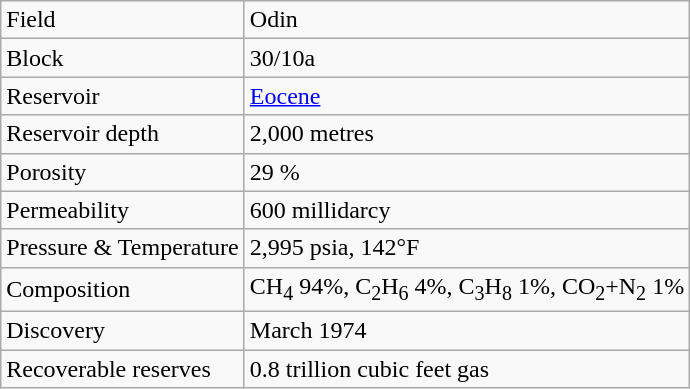<table class="wikitable">
<tr>
<td>Field</td>
<td>Odin</td>
</tr>
<tr>
<td>Block</td>
<td>30/10a</td>
</tr>
<tr>
<td>Reservoir</td>
<td><a href='#'>Eocene</a></td>
</tr>
<tr>
<td>Reservoir depth</td>
<td>2,000 metres</td>
</tr>
<tr>
<td>Porosity</td>
<td>29 %</td>
</tr>
<tr>
<td>Permeability</td>
<td>600 millidarcy</td>
</tr>
<tr>
<td>Pressure & Temperature</td>
<td>2,995 psia, 142°F</td>
</tr>
<tr>
<td>Composition</td>
<td>CH<sub>4</sub> 94%, C<sub>2</sub>H<sub>6</sub>  4%, C<sub>3</sub>H<sub>8</sub> 1%, CO<sub>2</sub>+N<sub>2</sub> 1%</td>
</tr>
<tr>
<td>Discovery</td>
<td>March 1974</td>
</tr>
<tr>
<td>Recoverable reserves</td>
<td>0.8 trillion cubic feet gas</td>
</tr>
</table>
